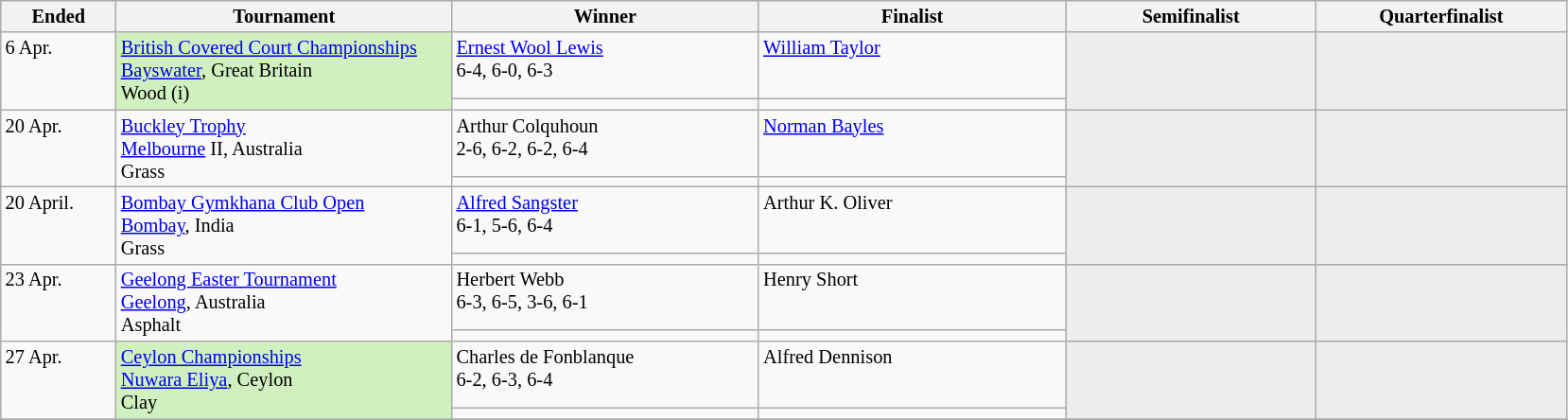<table class="wikitable" style="font-size:85%;">
<tr>
<th width="75">Ended</th>
<th width="230">Tournament</th>
<th width="210">Winner</th>
<th width="210">Finalist</th>
<th width="170">Semifinalist</th>
<th width="170">Quarterfinalist</th>
</tr>
<tr valign=top>
<td rowspan=2>6 Apr.</td>
<td rowspan="2" style="background:#d0f0c0"><a href='#'>British Covered Court Championships</a> <br><a href='#'>Bayswater</a>, Great Britain<br>Wood (i)</td>
<td> <a href='#'>Ernest Wool Lewis</a><br>6-4, 6-0, 6-3</td>
<td> <a href='#'>William Taylor</a></td>
<td style="background:#ededed;" rowspan=2></td>
<td style="background:#ededed;" rowspan=2></td>
</tr>
<tr valign=top>
<td></td>
<td></td>
</tr>
<tr valign=top>
<td rowspan=2>20 Apr.</td>
<td rowspan=2><a href='#'>Buckley Trophy</a><br><a href='#'>Melbourne</a> II, Australia<br>Grass</td>
<td> Arthur Colquhoun<br>2-6, 6-2, 6-2, 6-4</td>
<td> <a href='#'>Norman Bayles</a></td>
<td style="background:#ededed;" rowspan=2></td>
<td style="background:#ededed;" rowspan=2></td>
</tr>
<tr valign=top>
<td></td>
<td></td>
</tr>
<tr valign=top>
<td rowspan=2>20 April.</td>
<td rowspan=2><a href='#'>Bombay Gymkhana Club Open</a> <br><a href='#'>Bombay</a>, India<br>Grass</td>
<td> <a href='#'>Alfred Sangster</a><br>6-1, 5-6, 6-4</td>
<td> Arthur K. Oliver</td>
<td style="background:#ededed;" rowspan=2></td>
<td style="background:#ededed;" rowspan=2></td>
</tr>
<tr valign=top>
<td></td>
<td></td>
</tr>
<tr valign=top>
<td rowspan=2>23 Apr.</td>
<td rowspan="2"><a href='#'>Geelong Easter Tournament</a><br><a href='#'>Geelong</a>, Australia<br>Asphalt</td>
<td> Herbert Webb<br>6-3, 6-5, 3-6, 6-1</td>
<td> Henry Short</td>
<td style="background:#ededed;" rowspan=2></td>
<td style="background:#ededed;" rowspan=2></td>
</tr>
<tr valign=top>
<td></td>
<td></td>
</tr>
<tr valign=top>
<td rowspan=2>27 Apr.</td>
<td rowspan="2" style="background:#d0f0c0"><a href='#'>Ceylon Championships</a><br><a href='#'>Nuwara Eliya</a>, Ceylon<br>Clay</td>
<td> Charles de Fonblanque<br>6-2, 6-3, 6-4</td>
<td> Alfred Dennison</td>
<td style="background:#ededed;" rowspan=2></td>
<td style="background:#ededed;" rowspan=2></td>
</tr>
<tr valign=top>
<td></td>
<td></td>
</tr>
<tr valign=top>
</tr>
</table>
